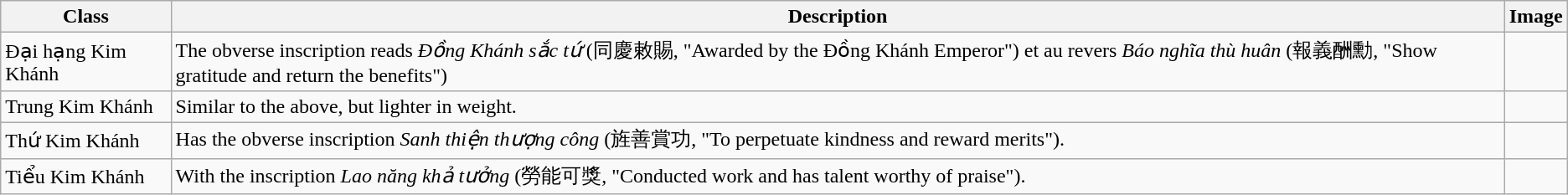<table class="wikitable">
<tr>
<th>Class</th>
<th>Description</th>
<th>Image</th>
</tr>
<tr>
<td>Đại hạng Kim Khánh</td>
<td>The obverse inscription reads <em>Đồng Khánh sắc tứ</em> (同慶敕賜, "Awarded by the Đồng Khánh Emperor") et au revers <em>Báo nghĩa thù huân</em> (報義酬勳, "Show gratitude and return the benefits")</td>
<td></td>
</tr>
<tr>
<td>Trung Kim Khánh</td>
<td>Similar to the above, but lighter in weight.</td>
<td></td>
</tr>
<tr>
<td>Thứ Kim Khánh</td>
<td>Has the obverse inscription <em> Sanh thiện thượng công</em> (旌善賞功, "To perpetuate kindness and reward merits").</td>
<td></td>
</tr>
<tr>
<td>Tiểu Kim Khánh</td>
<td>With the inscription <em>Lao năng khả tưởng</em> (勞能可獎, "Conducted work and has talent worthy of praise").</td>
<td></td>
</tr>
</table>
